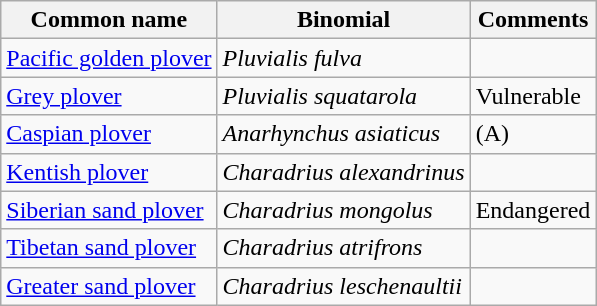<table class="wikitable">
<tr>
<th>Common name</th>
<th>Binomial</th>
<th>Comments</th>
</tr>
<tr>
<td><a href='#'>Pacific golden plover</a></td>
<td><em>Pluvialis fulva</em></td>
<td></td>
</tr>
<tr>
<td><a href='#'>Grey plover</a></td>
<td><em>Pluvialis squatarola</em></td>
<td>Vulnerable</td>
</tr>
<tr>
<td><a href='#'>Caspian plover</a></td>
<td><em>Anarhynchus asiaticus</em></td>
<td>(A)</td>
</tr>
<tr>
<td><a href='#'>Kentish plover</a></td>
<td><em>Charadrius alexandrinus</em></td>
<td></td>
</tr>
<tr>
<td><a href='#'>Siberian sand plover</a></td>
<td><em>Charadrius mongolus</em></td>
<td>Endangered</td>
</tr>
<tr>
<td><a href='#'>Tibetan sand plover</a></td>
<td><em>Charadrius atrifrons</em></td>
<td></td>
</tr>
<tr>
<td><a href='#'>Greater sand plover</a></td>
<td><em>Charadrius leschenaultii</em></td>
<td></td>
</tr>
</table>
